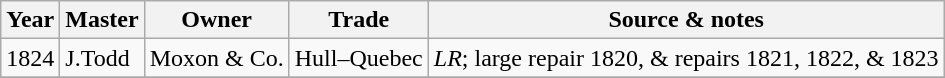<table class=" wikitable">
<tr>
<th>Year</th>
<th>Master</th>
<th>Owner</th>
<th>Trade</th>
<th>Source & notes</th>
</tr>
<tr>
<td>1824</td>
<td>J.Todd</td>
<td>Moxon & Co.</td>
<td>Hull–Quebec</td>
<td><em>LR</em>; large repair 1820, & repairs 1821, 1822, & 1823</td>
</tr>
<tr>
</tr>
</table>
